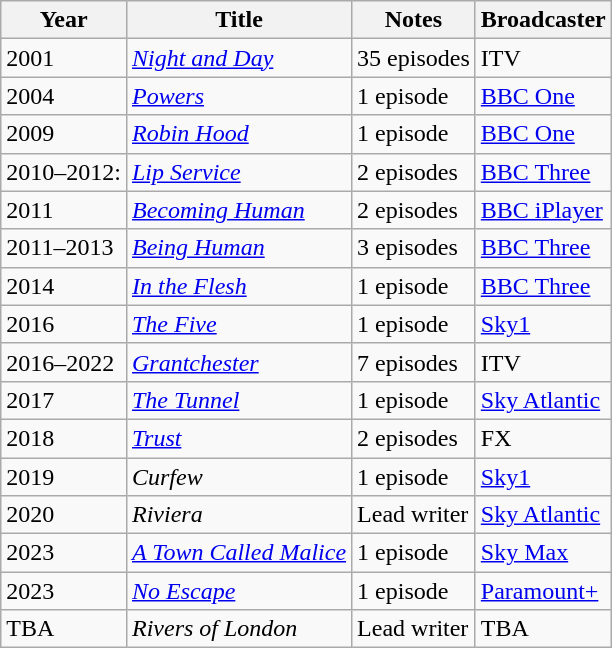<table class="wikitable sortable">
<tr>
<th>Year</th>
<th>Title</th>
<th scope="col" class="unsortable">Notes</th>
<th>Broadcaster</th>
</tr>
<tr>
<td>2001</td>
<td><em><a href='#'>Night and Day</a></em></td>
<td>35 episodes</td>
<td>ITV</td>
</tr>
<tr>
<td>2004</td>
<td><em><a href='#'>Powers</a></em></td>
<td>1 episode</td>
<td><a href='#'>BBC One</a></td>
</tr>
<tr>
<td>2009</td>
<td><em><a href='#'>Robin Hood</a></em></td>
<td>1 episode</td>
<td><a href='#'>BBC One</a></td>
</tr>
<tr>
<td>2010–2012:</td>
<td><em><a href='#'>Lip Service</a></em></td>
<td>2 episodes</td>
<td><a href='#'>BBC Three</a></td>
</tr>
<tr>
<td>2011</td>
<td><em><a href='#'>Becoming Human</a></em></td>
<td>2 episodes</td>
<td><a href='#'>BBC iPlayer</a></td>
</tr>
<tr>
<td>2011–2013</td>
<td><em><a href='#'>Being Human</a></em></td>
<td>3 episodes</td>
<td><a href='#'>BBC Three</a></td>
</tr>
<tr>
<td>2014</td>
<td><em><a href='#'>In the Flesh</a></em></td>
<td>1 episode</td>
<td><a href='#'>BBC Three</a></td>
</tr>
<tr>
<td>2016</td>
<td><em><a href='#'>The Five</a></em></td>
<td>1 episode</td>
<td><a href='#'>Sky1</a></td>
</tr>
<tr>
<td>2016–2022</td>
<td><em><a href='#'>Grantchester</a></em></td>
<td>7 episodes</td>
<td>ITV</td>
</tr>
<tr>
<td>2017</td>
<td><em><a href='#'>The Tunnel</a></em></td>
<td>1 episode</td>
<td><a href='#'>Sky Atlantic</a></td>
</tr>
<tr>
<td>2018</td>
<td><em><a href='#'>Trust</a></em></td>
<td>2 episodes</td>
<td>FX</td>
</tr>
<tr>
<td>2019</td>
<td><em>Curfew</em></td>
<td>1 episode</td>
<td><a href='#'>Sky1</a></td>
</tr>
<tr>
<td>2020</td>
<td><em>Riviera</em></td>
<td>Lead writer</td>
<td><a href='#'>Sky Atlantic</a></td>
</tr>
<tr>
<td>2023</td>
<td><em><a href='#'>A Town Called Malice</a></em></td>
<td>1 episode</td>
<td><a href='#'>Sky Max</a></td>
</tr>
<tr>
<td>2023</td>
<td><em><a href='#'>No Escape</a></em></td>
<td>1 episode</td>
<td><a href='#'>Paramount+</a></td>
</tr>
<tr>
<td>TBA</td>
<td><em>Rivers of London</em></td>
<td>Lead writer</td>
<td>TBA</td>
</tr>
</table>
